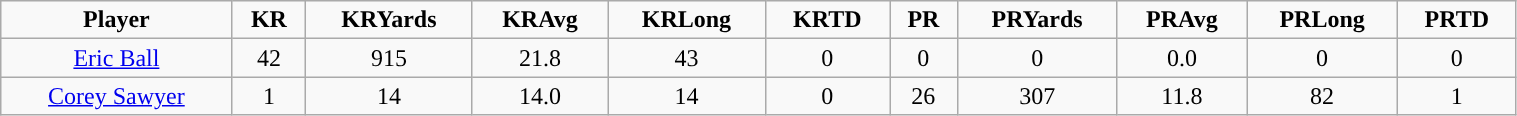<table class="wikitable" width="80%">
<tr align="center">
<td><strong>Player</strong></td>
<td><strong>KR</strong></td>
<td><strong>KRYards</strong></td>
<td><strong>KRAvg</strong></td>
<td><strong>KRLong</strong></td>
<td><strong>KRTD</strong></td>
<td><strong>PR</strong></td>
<td><strong>PRYards</strong></td>
<td><strong>PRAvg</strong></td>
<td><strong>PRLong</strong></td>
<td><strong>PRTD</strong></td>
</tr>
<tr align="center" bgcolor="">
<td><a href='#'>Eric Ball</a></td>
<td>42</td>
<td>915</td>
<td>21.8</td>
<td>43</td>
<td>0</td>
<td>0</td>
<td>0</td>
<td>0.0</td>
<td>0</td>
<td>0</td>
</tr>
<tr align="center" bgcolor="">
<td><a href='#'>Corey Sawyer</a></td>
<td>1</td>
<td>14</td>
<td>14.0</td>
<td>14</td>
<td>0</td>
<td>26</td>
<td>307</td>
<td>11.8</td>
<td>82</td>
<td>1</td>
</tr>
</table>
